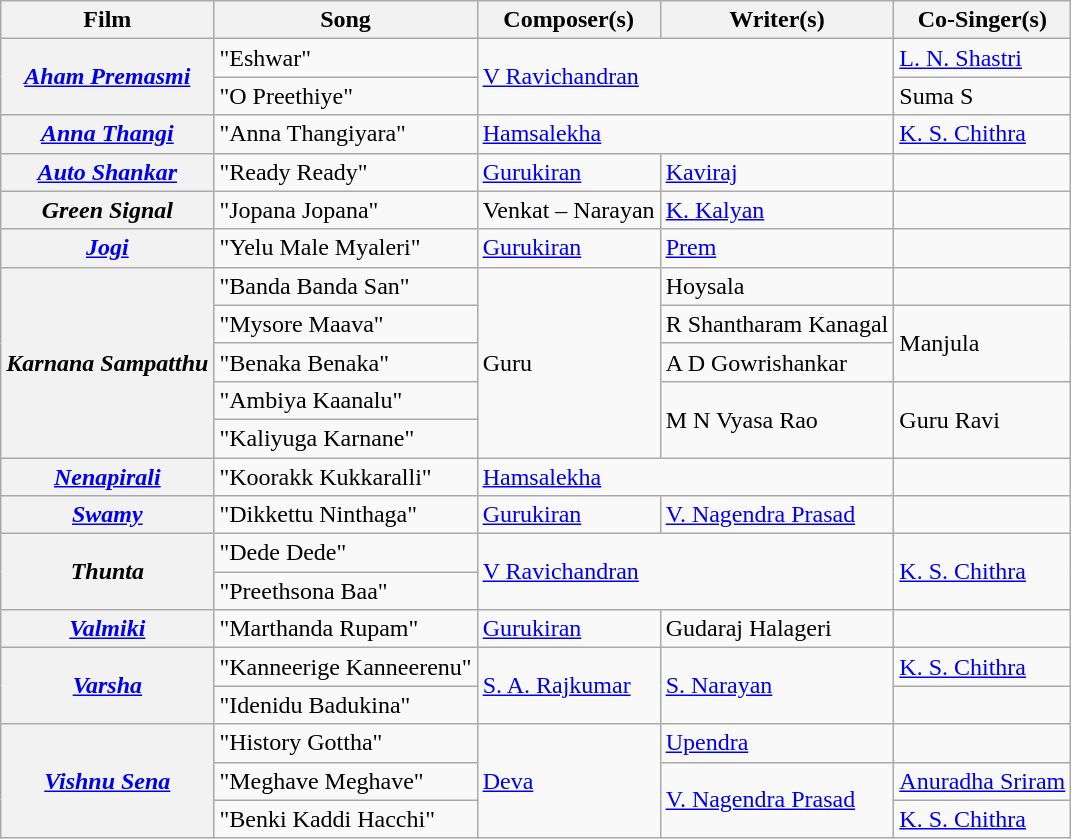<table class="wikitable">
<tr>
<th>Film</th>
<th>Song</th>
<th>Composer(s)</th>
<th>Writer(s)</th>
<th>Co-Singer(s)</th>
</tr>
<tr>
<th rowspan="2"><em><a href='#'>Aham Premasmi</a></em></th>
<td>"Eshwar"</td>
<td colspan="2" rowspan="2"><a href='#'>V Ravichandran</a></td>
<td><a href='#'>L. N. Shastri</a></td>
</tr>
<tr>
<td>"O Preethiye"</td>
<td>Suma S</td>
</tr>
<tr>
<th><a href='#'><em>Anna Thangi</em></a></th>
<td>"Anna Thangiyara"</td>
<td colspan="2"><a href='#'>Hamsalekha</a></td>
<td><a href='#'>K. S. Chithra</a></td>
</tr>
<tr>
<th><a href='#'><em>Auto Shankar</em></a></th>
<td>"Ready Ready"</td>
<td><a href='#'>Gurukiran</a></td>
<td><a href='#'>Kaviraj</a></td>
<td></td>
</tr>
<tr>
<th><em>Green Signal</em></th>
<td>"Jopana Jopana"</td>
<td>Venkat – Narayan</td>
<td><a href='#'>K. Kalyan</a></td>
<td></td>
</tr>
<tr>
<th><em><a href='#'>Jogi</a></em></th>
<td>"Yelu Male Myaleri"</td>
<td><a href='#'>Gurukiran</a></td>
<td><a href='#'>Prem</a></td>
<td></td>
</tr>
<tr>
<th rowspan="5"><em>Karnana Sampatthu</em></th>
<td>"Banda Banda San"</td>
<td rowspan="5">Guru</td>
<td>Hoysala</td>
<td></td>
</tr>
<tr>
<td>"Mysore Maava"</td>
<td>R Shantharam Kanagal</td>
<td rowspan="2">Manjula</td>
</tr>
<tr>
<td>"Benaka Benaka"</td>
<td>A D Gowrishankar</td>
</tr>
<tr>
<td>"Ambiya Kaanalu"</td>
<td rowspan="2">M N Vyasa Rao</td>
<td rowspan="2">Guru Ravi</td>
</tr>
<tr>
<td>"Kaliyuga Karnane"</td>
</tr>
<tr>
<th><em><a href='#'>Nenapirali</a></em></th>
<td>"Koorakk Kukkaralli"</td>
<td colspan="2"><a href='#'>Hamsalekha</a></td>
<td></td>
</tr>
<tr>
<th><em><a href='#'>Swamy</a></em></th>
<td>"Dikkettu Ninthaga"</td>
<td><a href='#'>Gurukiran</a></td>
<td><a href='#'>V. Nagendra Prasad</a></td>
<td></td>
</tr>
<tr>
<th rowspan="2"><em>Thunta</em></th>
<td>"Dede Dede"</td>
<td colspan="2" rowspan="2"><a href='#'>V Ravichandran</a></td>
<td rowspan="2"><a href='#'>K. S. Chithra</a></td>
</tr>
<tr>
<td>"Preethsona Baa"</td>
</tr>
<tr>
<th><em><a href='#'>Valmiki</a></em></th>
<td>"Marthanda Rupam"</td>
<td><a href='#'>Gurukiran</a></td>
<td>Gudaraj Halageri</td>
<td></td>
</tr>
<tr>
<th rowspan="2"><em><a href='#'>Varsha</a></em></th>
<td>"Kanneerige Kanneerenu"</td>
<td rowspan="2"><a href='#'>S. A. Rajkumar</a></td>
<td rowspan="2"><a href='#'>S. Narayan</a></td>
<td><a href='#'>K. S. Chithra</a></td>
</tr>
<tr>
<td>"Idenidu Badukina"</td>
<td></td>
</tr>
<tr>
<th rowspan="3"><em><a href='#'>Vishnu Sena</a></em></th>
<td>"History Gottha"</td>
<td rowspan="3"><a href='#'>Deva</a></td>
<td><a href='#'>Upendra</a></td>
<td></td>
</tr>
<tr>
<td>"Meghave Meghave"</td>
<td rowspan="2"><a href='#'>V. Nagendra Prasad</a></td>
<td><a href='#'>Anuradha Sriram</a></td>
</tr>
<tr>
<td>"Benki Kaddi Hacchi"</td>
<td><a href='#'>K. S. Chithra</a></td>
</tr>
</table>
